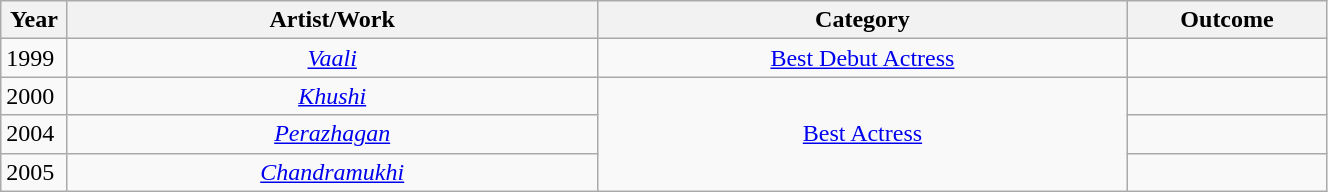<table class="wikitable" style="width:70%;">
<tr>
<th width=5%>Year</th>
<th style="width:40%;">Artist/Work</th>
<th style="width:40%;">Category</th>
<th style="width:15%;">Outcome</th>
</tr>
<tr>
<td style="text-align:left;">1999</td>
<td style="text-align:center;"><em><a href='#'>Vaali</a></em></td>
<td style="text-align:center;"><a href='#'>Best Debut Actress</a></td>
<td></td>
</tr>
<tr>
<td style="text-align:left;">2000</td>
<td style="text-align:center;"><em><a href='#'>Khushi</a></em></td>
<td rowspan="3" style="text-align:center;"><a href='#'>Best Actress</a></td>
<td></td>
</tr>
<tr>
<td style="text-align:left;">2004</td>
<td style="text-align:center;"><em><a href='#'>Perazhagan</a></em></td>
<td></td>
</tr>
<tr>
<td style="text-align:left;">2005</td>
<td style="text-align:center;"><em><a href='#'>Chandramukhi</a></em></td>
<td></td>
</tr>
</table>
